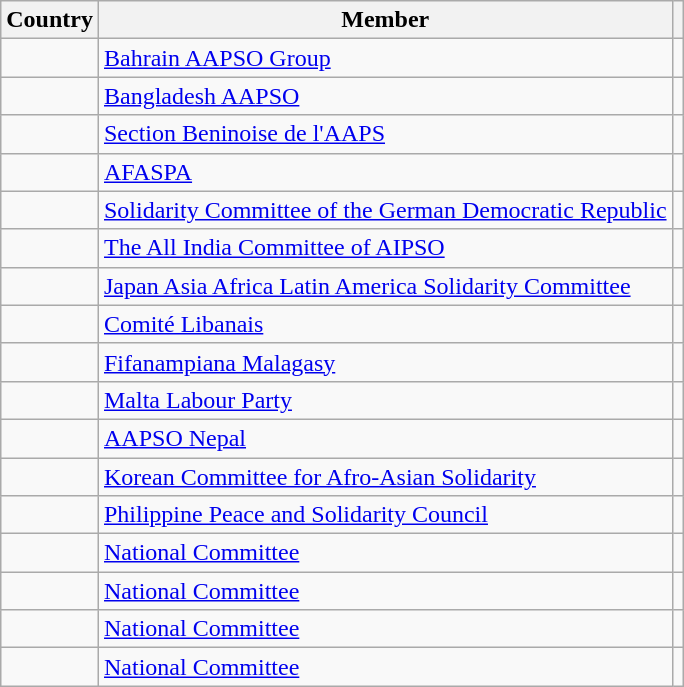<table class="wikitable sortable">
<tr>
<th>Country</th>
<th>Member</th>
<th></th>
</tr>
<tr>
<td></td>
<td><a href='#'>Bahrain AAPSO Group</a></td>
<td></td>
</tr>
<tr>
<td></td>
<td><a href='#'>Bangladesh AAPSO</a></td>
<td></td>
</tr>
<tr>
<td></td>
<td><a href='#'>Section Beninoise de l'AAPS</a></td>
<td></td>
</tr>
<tr>
<td></td>
<td><a href='#'>AFASPA</a></td>
<td></td>
</tr>
<tr>
<td></td>
<td><a href='#'>Solidarity Committee of the German Democratic Republic</a></td>
<td></td>
</tr>
<tr>
<td></td>
<td><a href='#'>The All India Committee of AIPSO</a></td>
<td></td>
</tr>
<tr>
<td></td>
<td><a href='#'>Japan Asia Africa Latin America Solidarity Committee</a></td>
<td></td>
</tr>
<tr>
<td></td>
<td><a href='#'>Comité Libanais</a></td>
<td></td>
</tr>
<tr>
<td></td>
<td><a href='#'>Fifanampiana Malagasy</a></td>
<td></td>
</tr>
<tr>
<td></td>
<td><a href='#'>Malta Labour Party</a></td>
<td></td>
</tr>
<tr>
<td></td>
<td><a href='#'>AAPSO Nepal</a></td>
<td></td>
</tr>
<tr>
<td></td>
<td><a href='#'>Korean Committee for Afro-Asian Solidarity</a></td>
<td></td>
</tr>
<tr>
<td></td>
<td><a href='#'>Philippine Peace and Solidarity Council</a></td>
<td></td>
</tr>
<tr>
<td></td>
<td><a href='#'>National Committee</a></td>
<td></td>
</tr>
<tr>
<td></td>
<td><a href='#'>National Committee</a></td>
<td></td>
</tr>
<tr>
<td></td>
<td><a href='#'>National Committee</a></td>
<td></td>
</tr>
<tr>
<td></td>
<td><a href='#'>National Committee</a></td>
<td></td>
</tr>
</table>
